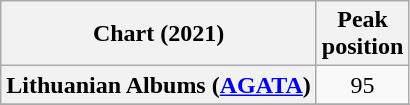<table class="wikitable sortable plainrowheaders" style="text-align:center">
<tr>
<th scope="col">Chart (2021)</th>
<th scope="col">Peak<br>position</th>
</tr>
<tr>
<th scope="row">Lithuanian Albums (<a href='#'>AGATA</a>)</th>
<td>95</td>
</tr>
<tr>
</tr>
<tr>
</tr>
<tr>
</tr>
<tr>
</tr>
</table>
